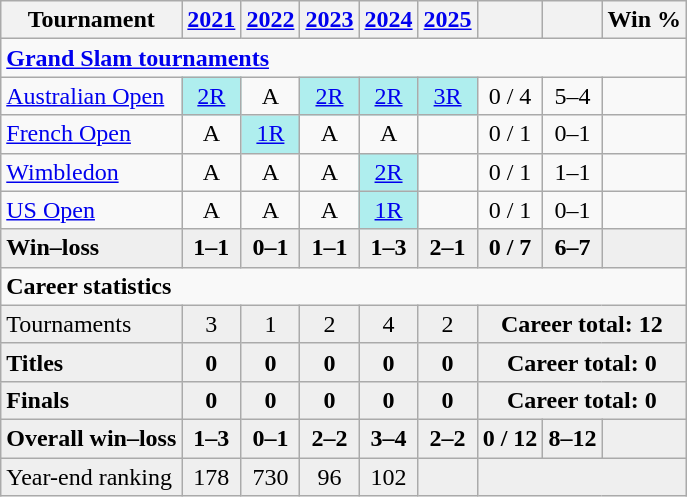<table class="wikitable nowrap" style="text-align:center;">
<tr>
<th>Tournament</th>
<th><a href='#'>2021</a></th>
<th><a href='#'>2022</a></th>
<th><a href='#'>2023</a></th>
<th><a href='#'>2024</a></th>
<th><a href='#'>2025</a></th>
<th></th>
<th></th>
<th>Win %</th>
</tr>
<tr>
<td colspan="9" align="left"><strong><a href='#'>Grand Slam tournaments</a></strong></td>
</tr>
<tr>
<td align="left"><a href='#'>Australian Open</a></td>
<td bgcolor=afeeee><a href='#'>2R</a></td>
<td>A</td>
<td bgcolor=afeeee><a href='#'>2R</a></td>
<td bgcolor=afeeee><a href='#'>2R</a></td>
<td bgcolor=afeeee><a href='#'>3R</a></td>
<td>0 / 4</td>
<td>5–4</td>
<td></td>
</tr>
<tr>
<td align="left"><a href='#'>French Open</a></td>
<td>A</td>
<td bgcolor=afeeee><a href='#'>1R</a></td>
<td>A</td>
<td>A</td>
<td></td>
<td>0 / 1</td>
<td>0–1</td>
<td></td>
</tr>
<tr>
<td align="left"><a href='#'>Wimbledon</a></td>
<td>A</td>
<td>A</td>
<td>A</td>
<td bgcolor=afeeee><a href='#'>2R</a></td>
<td></td>
<td>0 / 1</td>
<td>1–1</td>
<td></td>
</tr>
<tr>
<td align="left"><a href='#'>US Open</a></td>
<td>A</td>
<td>A</td>
<td>A</td>
<td bgcolor=afeeee><a href='#'>1R</a></td>
<td></td>
<td>0 / 1</td>
<td>0–1</td>
<td></td>
</tr>
<tr style="font-weight:bold; background:#efefef;">
<td style="text-align:left">Win–loss</td>
<td>1–1</td>
<td>0–1</td>
<td>1–1</td>
<td>1–3</td>
<td>2–1</td>
<td>0 / 7</td>
<td>6–7</td>
<td></td>
</tr>
<tr>
<td colspan="9" style="text-align:left;"><strong>Career statistics</strong></td>
</tr>
<tr style="background:#efefef;">
<td style="text-align:left">Tournaments</td>
<td>3</td>
<td>1</td>
<td>2</td>
<td>4</td>
<td>2</td>
<td colspan="3"><strong>Career total: 12</strong></td>
</tr>
<tr style="font-weight:bold; background:#efefef;">
<td align="left">Titles</td>
<td>0</td>
<td>0</td>
<td>0</td>
<td>0</td>
<td>0</td>
<td colspan="3">Career total: 0</td>
</tr>
<tr style="font-weight:bold; background:#efefef;">
<td align="left">Finals</td>
<td>0</td>
<td>0</td>
<td>0</td>
<td>0</td>
<td>0</td>
<td colspan="3">Career total: 0</td>
</tr>
<tr style="font-weight:bold; background:#efefef;">
<td style="text-align:left">Overall win–loss</td>
<td>1–3</td>
<td>0–1</td>
<td>2–2</td>
<td>3–4</td>
<td>2–2</td>
<td>0 / 12</td>
<td>8–12</td>
<td></td>
</tr>
<tr style="background:#efefef;">
<td align="left">Year-end ranking</td>
<td>178</td>
<td>730</td>
<td>96</td>
<td>102</td>
<td></td>
<td colspan="3"></td>
</tr>
</table>
